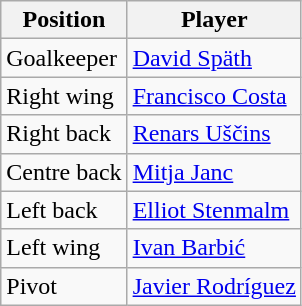<table class="wikitable">
<tr>
<th>Position</th>
<th>Player</th>
</tr>
<tr>
<td>Goalkeeper</td>
<td> <a href='#'>David Späth</a></td>
</tr>
<tr>
<td>Right wing</td>
<td> <a href='#'>Francisco Costa</a></td>
</tr>
<tr>
<td>Right back</td>
<td> <a href='#'>Renars Uščins</a></td>
</tr>
<tr>
<td>Centre back</td>
<td> <a href='#'>Mitja Janc</a></td>
</tr>
<tr>
<td>Left back</td>
<td> <a href='#'>Elliot Stenmalm</a></td>
</tr>
<tr>
<td>Left wing</td>
<td> <a href='#'>Ivan Barbić</a></td>
</tr>
<tr>
<td>Pivot</td>
<td> <a href='#'>Javier Rodríguez</a></td>
</tr>
</table>
